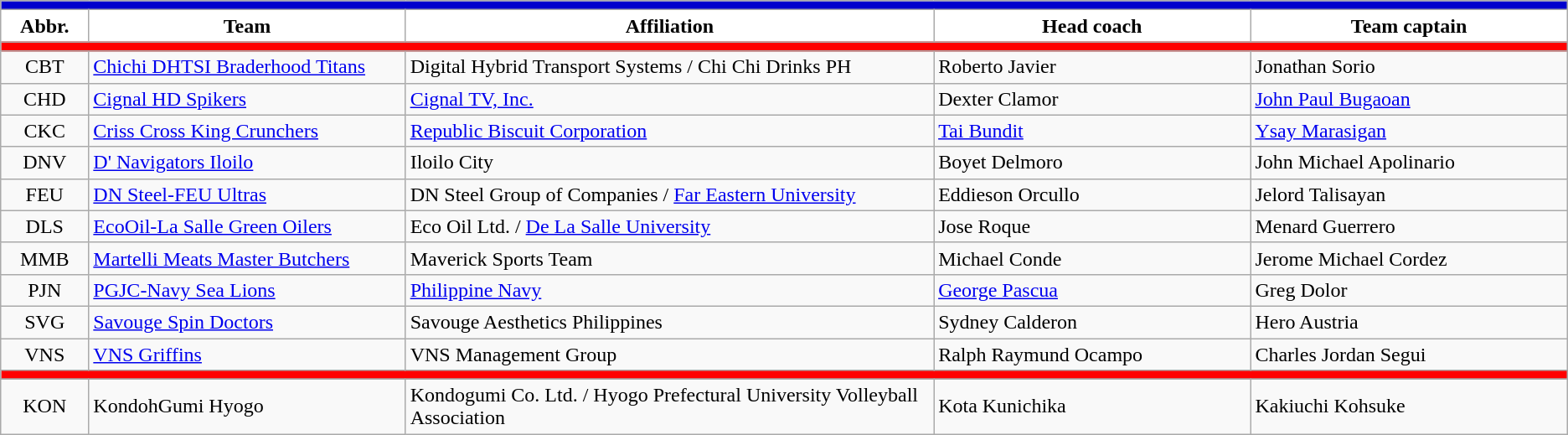<table class="wikitable" style="font-size:100%">
<tr>
<th style=background:#0000CD colspan="5"><span></span></th>
</tr>
<tr>
<th style="background:white; width:5%">Abbr.</th>
<th style="background:white; width:18%">Team</th>
<th style="background:white; width:30%">Affiliation</th>
<th style="background:white; width:18%">Head coach</th>
<th style="background:white; width:18%">Team captain</th>
</tr>
<tr>
<th colspan="5" style="background:red"><span></span></th>
</tr>
<tr>
<td style="text-align:center">CBT</td>
<td><a href='#'>Chichi DHTSI Braderhood Titans</a></td>
<td>Digital Hybrid Transport Systems / Chi Chi Drinks PH</td>
<td> Roberto Javier</td>
<td> Jonathan Sorio</td>
</tr>
<tr>
<td style="text-align:center">CHD</td>
<td><a href='#'>Cignal HD Spikers</a></td>
<td><a href='#'>Cignal TV, Inc.</a></td>
<td> Dexter Clamor</td>
<td> <a href='#'>John Paul Bugaoan</a></td>
</tr>
<tr>
<td style="text-align:center">CKC</td>
<td><a href='#'>Criss Cross King Crunchers</a></td>
<td><a href='#'>Republic Biscuit Corporation</a></td>
<td> <a href='#'>Tai Bundit</a></td>
<td> <a href='#'>Ysay Marasigan</a></td>
</tr>
<tr>
<td style="text-align:center">DNV</td>
<td><a href='#'>D' Navigators Iloilo</a></td>
<td>Iloilo City</td>
<td> Boyet Delmoro</td>
<td> John Michael Apolinario</td>
</tr>
<tr>
<td style="text-align:center">FEU</td>
<td><a href='#'>DN Steel-FEU Ultras</a></td>
<td>DN Steel Group of Companies / <a href='#'>Far Eastern University</a></td>
<td> Eddieson Orcullo</td>
<td> Jelord Talisayan</td>
</tr>
<tr>
<td style="text-align:center">DLS</td>
<td><a href='#'>EcoOil-La Salle Green Oilers</a></td>
<td>Eco Oil Ltd. / <a href='#'>De La Salle University</a></td>
<td> Jose Roque</td>
<td> Menard Guerrero</td>
</tr>
<tr>
<td style="text-align:center">MMB</td>
<td><a href='#'>Martelli Meats Master Butchers</a></td>
<td>Maverick Sports Team</td>
<td> Michael Conde</td>
<td> Jerome Michael Cordez</td>
</tr>
<tr>
<td style="text-align:center">PJN</td>
<td><a href='#'>PGJC-Navy Sea Lions</a></td>
<td><a href='#'>Philippine Navy</a></td>
<td> <a href='#'>George Pascua</a></td>
<td> Greg Dolor</td>
</tr>
<tr>
<td style="text-align:center">SVG</td>
<td><a href='#'>Savouge Spin Doctors</a></td>
<td>Savouge Aesthetics Philippines</td>
<td> Sydney Calderon</td>
<td> Hero Austria</td>
</tr>
<tr>
<td style="text-align:center">VNS</td>
<td><a href='#'>VNS Griffins</a></td>
<td>VNS Management Group</td>
<td> Ralph Raymund Ocampo</td>
<td> Charles Jordan Segui</td>
</tr>
<tr>
<th colspan="5" style="background:red"><span></span></th>
</tr>
<tr>
</tr>
<tr>
<td style="text-align:center">KON</td>
<td>KondohGumi Hyogo</td>
<td>Kondogumi Co. Ltd. / Hyogo Prefectural University Volleyball Association</td>
<td> Kota Kunichika</td>
<td> Kakiuchi Kohsuke</td>
</tr>
</table>
